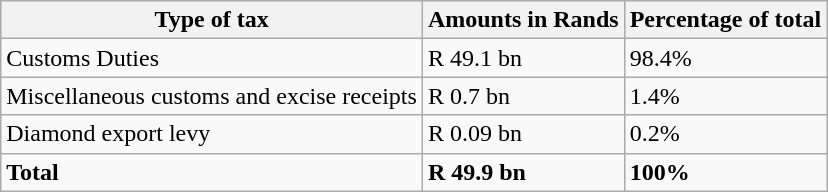<table class="wikitable">
<tr>
<th>Type of tax</th>
<th>Amounts in Rands</th>
<th>Percentage of total</th>
</tr>
<tr>
<td>Customs Duties</td>
<td>R 49.1 bn</td>
<td>98.4%</td>
</tr>
<tr>
<td>Miscellaneous customs and excise receipts</td>
<td>R 0.7 bn</td>
<td>1.4%</td>
</tr>
<tr>
<td>Diamond export levy</td>
<td>R 0.09 bn</td>
<td>0.2%</td>
</tr>
<tr>
<td><strong>Total</strong></td>
<td><strong>R 49.9 bn</strong></td>
<td><strong>100%</strong></td>
</tr>
</table>
